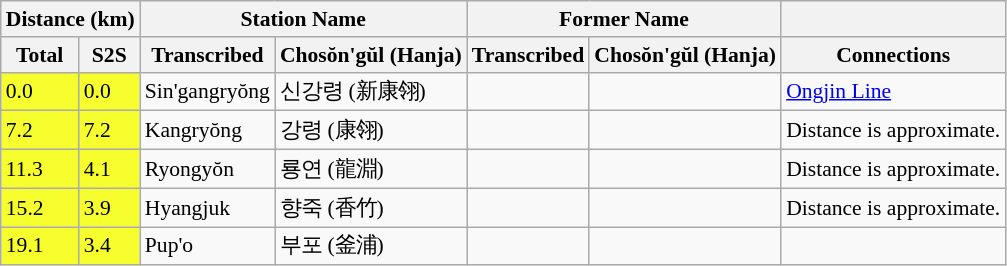<table class="wikitable" style="font-size:90%;">
<tr>
<th colspan="2">Distance (km)</th>
<th colspan="2">Station Name</th>
<th colspan="2">Former Name</th>
<th></th>
</tr>
<tr>
<th>Total</th>
<th>S2S</th>
<th>Transcribed</th>
<th>Chosŏn'gŭl (Hanja)</th>
<th>Transcribed</th>
<th>Chosŏn'gŭl (Hanja)</th>
<th>Connections</th>
</tr>
<tr>
<td bgcolor=#F7FE2E>0.0</td>
<td bgcolor=#F7FE2E>0.0</td>
<td>Sin'gangryŏng</td>
<td>신강령 (新康翎)</td>
<td></td>
<td></td>
<td><a href='#'>Ongjin Line</a></td>
</tr>
<tr>
<td bgcolor=#F7FE2E>7.2</td>
<td bgcolor=#F7FE2E>7.2</td>
<td>Kangryŏng</td>
<td>강령 (康翎)</td>
<td></td>
<td></td>
<td>Distance is approximate.</td>
</tr>
<tr>
<td bgcolor=#F7FE2E>11.3</td>
<td bgcolor=#F7FE2E>4.1</td>
<td>Ryongyŏn</td>
<td>룡연 (龍淵)</td>
<td></td>
<td></td>
<td>Distance is approximate.</td>
</tr>
<tr>
<td bgcolor=#F7FE2E>15.2</td>
<td bgcolor=#F7FE2E>3.9</td>
<td>Hyangjuk</td>
<td>향죽 (香竹)</td>
<td></td>
<td></td>
<td>Distance is approximate.</td>
</tr>
<tr>
<td bgcolor=#F7FE2E>19.1</td>
<td bgcolor=#F7FE2E>3.4</td>
<td>Pup'o</td>
<td>부포 (釜浦)</td>
<td></td>
<td></td>
<td></td>
</tr>
</table>
